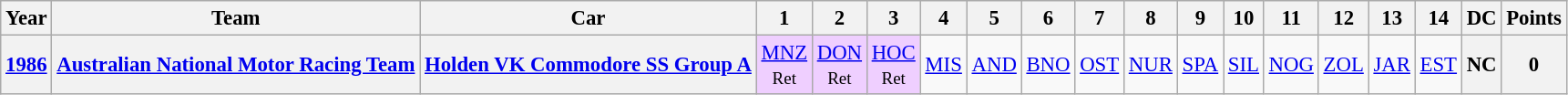<table class="wikitable" style="text-align:center; font-size:95%">
<tr>
<th>Year</th>
<th>Team</th>
<th>Car</th>
<th>1</th>
<th>2</th>
<th>3</th>
<th>4</th>
<th>5</th>
<th>6</th>
<th>7</th>
<th>8</th>
<th>9</th>
<th>10</th>
<th>11</th>
<th>12</th>
<th>13</th>
<th>14</th>
<th>DC</th>
<th>Points</th>
</tr>
<tr>
<th><a href='#'>1986</a></th>
<th> <a href='#'>Australian National Motor Racing Team</a></th>
<th><a href='#'>Holden VK Commodore SS Group A</a></th>
<td style="background:#EFCFFF;"><a href='#'>MNZ</a><br><small>Ret</small></td>
<td style="background:#EFCFFF;"><a href='#'>DON</a><br><small>Ret</small></td>
<td style="background:#EFCFFF;"><a href='#'>HOC</a> <br><small>Ret</small></td>
<td><a href='#'>MIS</a></td>
<td><a href='#'>AND</a></td>
<td><a href='#'>BNO</a></td>
<td><a href='#'>OST</a></td>
<td><a href='#'>NUR</a></td>
<td><a href='#'>SPA</a></td>
<td><a href='#'>SIL</a></td>
<td><a href='#'>NOG</a></td>
<td><a href='#'>ZOL</a></td>
<td><a href='#'>JAR</a></td>
<td><a href='#'>EST</a></td>
<th>NC</th>
<th>0</th>
</tr>
</table>
